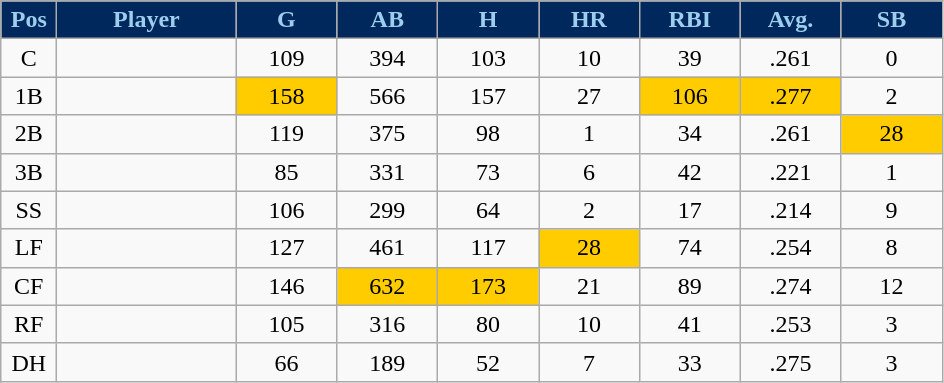<table class="wikitable sortable">
<tr>
<th style="background:#00285D;color:#9ECEEE;" width="5%">Pos</th>
<th style="background:#00285D;color:#9ECEEE;" width="16%">Player</th>
<th style="background:#00285D;color:#9ECEEE;" width="9%">G</th>
<th style="background:#00285D;color:#9ECEEE;" width="9%">AB</th>
<th style="background:#00285D;color:#9ECEEE;" width="9%">H</th>
<th style="background:#00285D;color:#9ECEEE;" width="9%">HR</th>
<th style="background:#00285D;color:#9ECEEE;" width="9%">RBI</th>
<th style="background:#00285D;color:#9ECEEE;" width="9%">Avg.</th>
<th style="background:#00285D;color:#9ECEEE;" width="9%">SB</th>
</tr>
<tr align="center">
<td>C</td>
<td></td>
<td>109</td>
<td>394</td>
<td>103</td>
<td>10</td>
<td>39</td>
<td>.261</td>
<td>0</td>
</tr>
<tr align="center">
<td>1B</td>
<td></td>
<td bgcolor="#FFCC00">158</td>
<td>566</td>
<td>157</td>
<td>27</td>
<td bgcolor="#FFCC00">106</td>
<td bgcolor="#FFCC00">.277</td>
<td>2</td>
</tr>
<tr align="center">
<td>2B</td>
<td></td>
<td>119</td>
<td>375</td>
<td>98</td>
<td>1</td>
<td>34</td>
<td>.261</td>
<td bgcolor="#FFCC00">28</td>
</tr>
<tr align="center">
<td>3B</td>
<td></td>
<td>85</td>
<td>331</td>
<td>73</td>
<td>6</td>
<td>42</td>
<td>.221</td>
<td>1</td>
</tr>
<tr align="center">
<td>SS</td>
<td></td>
<td>106</td>
<td>299</td>
<td>64</td>
<td>2</td>
<td>17</td>
<td>.214</td>
<td>9</td>
</tr>
<tr align="center">
<td>LF</td>
<td></td>
<td>127</td>
<td>461</td>
<td>117</td>
<td bgcolor="#FFCC00">28</td>
<td>74</td>
<td>.254</td>
<td>8</td>
</tr>
<tr align="center">
<td>CF</td>
<td></td>
<td>146</td>
<td bgcolor="#FFCC00">632</td>
<td bgcolor="#FFCC00">173</td>
<td>21</td>
<td>89</td>
<td>.274</td>
<td>12</td>
</tr>
<tr align="center">
<td>RF</td>
<td></td>
<td>105</td>
<td>316</td>
<td>80</td>
<td>10</td>
<td>41</td>
<td>.253</td>
<td>3</td>
</tr>
<tr align="center">
<td>DH</td>
<td></td>
<td>66</td>
<td>189</td>
<td>52</td>
<td>7</td>
<td>33</td>
<td>.275</td>
<td>3</td>
</tr>
</table>
